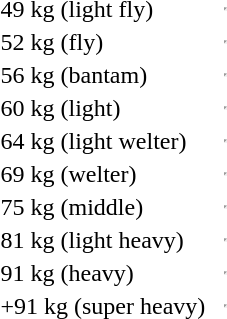<table>
<tr>
<td>49 kg (light fly)<br></td>
<td></td>
<td></td>
<td><hr></td>
</tr>
<tr>
<td>52 kg (fly)<br></td>
<td></td>
<td></td>
<td><hr></td>
</tr>
<tr>
<td>56 kg (bantam)<br></td>
<td></td>
<td></td>
<td><hr></td>
</tr>
<tr>
<td>60 kg (light)<br></td>
<td></td>
<td></td>
<td><hr></td>
</tr>
<tr>
<td>64 kg (light welter)<br></td>
<td></td>
<td></td>
<td><hr></td>
</tr>
<tr>
<td>69 kg (welter)<br></td>
<td></td>
<td></td>
<td><hr></td>
</tr>
<tr>
<td>75 kg (middle)<br></td>
<td></td>
<td></td>
<td><hr></td>
</tr>
<tr>
<td>81 kg (light heavy)<br></td>
<td></td>
<td></td>
<td><hr></td>
</tr>
<tr>
<td>91 kg (heavy)<br></td>
<td></td>
<td></td>
<td><hr></td>
</tr>
<tr>
<td>+91 kg (super heavy)<br></td>
<td></td>
<td></td>
<td><hr></td>
</tr>
</table>
